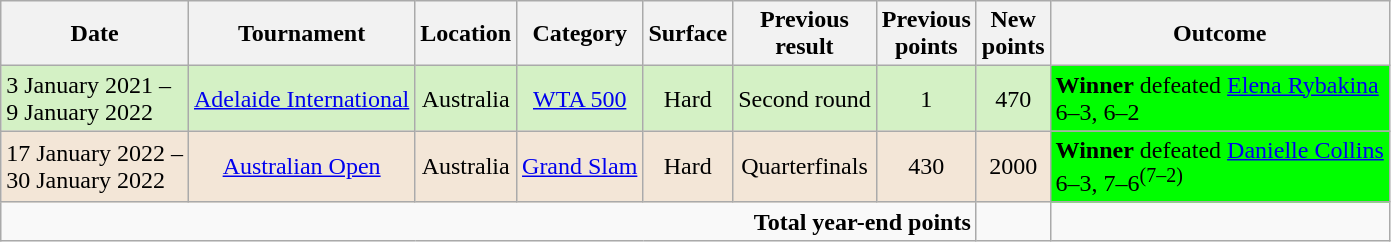<table class="wikitable">
<tr>
<th>Date</th>
<th>Tournament</th>
<th>Location</th>
<th>Category</th>
<th>Surface</th>
<th>Previous<br>result</th>
<th>Previous<br>points</th>
<th>New<br>points</th>
<th>Outcome</th>
</tr>
<tr style="background:#d4f1c5">
<td>3 January 2021 –<br>9 January 2022</td>
<td style="text-align:center"><a href='#'>Adelaide International</a></td>
<td style="text-align:center">Australia</td>
<td style="text-align:center"><a href='#'>WTA 500</a></td>
<td style="text-align:center">Hard</td>
<td style="text-align:center">Second round</td>
<td style="text-align:center">1</td>
<td style="text-align:center">470</td>
<td style="background:lime"><strong>Winner</strong> defeated  <a href='#'>Elena Rybakina</a><br>6–3, 6–2</td>
</tr>
<tr style="background:#f3e6d7">
<td>17 January 2022 –<br>30 January 2022</td>
<td style="text-align:center"><a href='#'>Australian Open</a></td>
<td style="text-align:center">Australia</td>
<td style="text-align:center"><a href='#'>Grand Slam</a></td>
<td style="text-align:center">Hard</td>
<td style="text-align:center">Quarterfinals</td>
<td style="text-align:center">430</td>
<td style="text-align:center">2000</td>
<td style="background:lime"><strong>Winner</strong> defeated  <a href='#'>Danielle Collins</a><br>6–3, 7–6<sup>(7–2)</sup></td>
</tr>
<tr>
<td colspan="7" style="text-align:right"><strong>Total year-end points</strong></td>
<td style="text-align:center"></td>
<td></td>
</tr>
</table>
